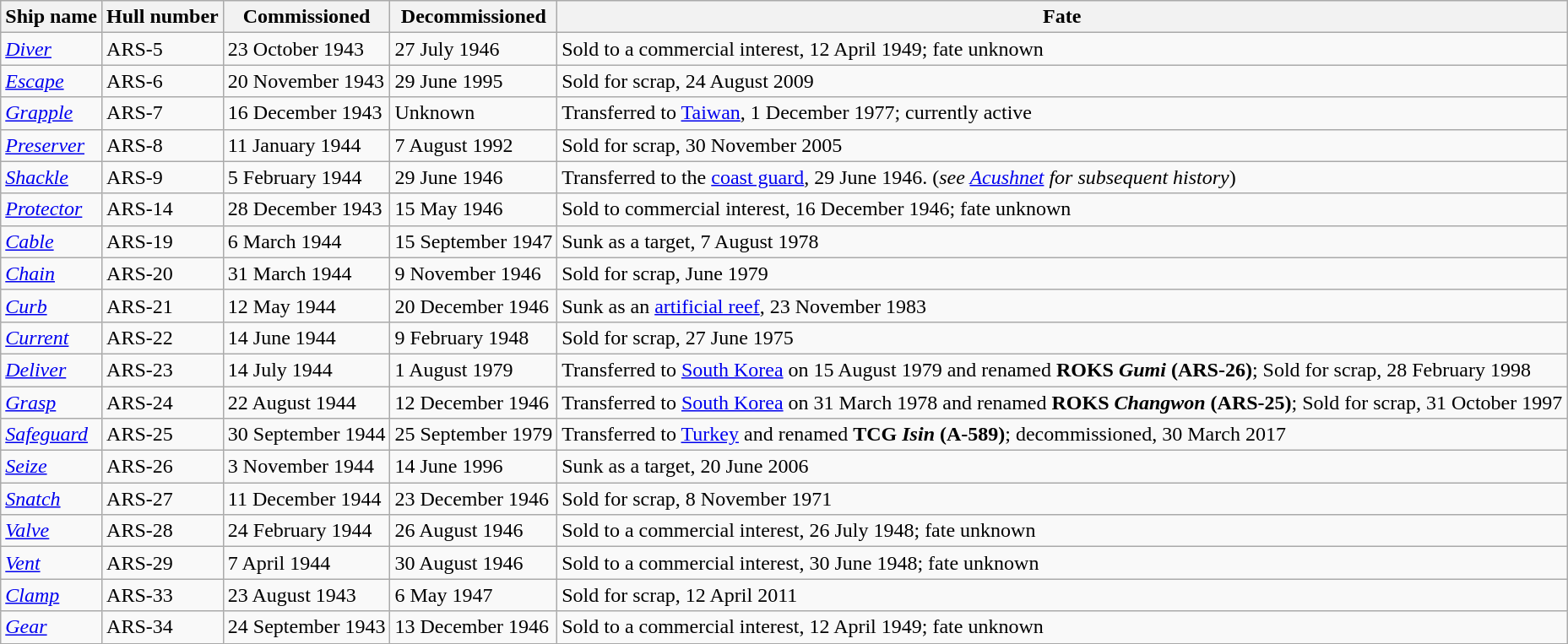<table class="wikitable sortable">
<tr>
<th>Ship name</th>
<th>Hull number</th>
<th>Commissioned</th>
<th>Decommissioned</th>
<th>Fate</th>
</tr>
<tr>
<td><a href='#'><em>Diver</em></a></td>
<td>ARS-5</td>
<td>23 October 1943</td>
<td>27 July 1946</td>
<td>Sold to a commercial interest, 12 April 1949; fate unknown</td>
</tr>
<tr>
<td><a href='#'><em>Escape</em></a></td>
<td>ARS-6</td>
<td>20 November 1943</td>
<td>29 June 1995</td>
<td>Sold for scrap, 24 August 2009</td>
</tr>
<tr>
<td><a href='#'><em>Grapple</em></a></td>
<td>ARS-7</td>
<td>16 December 1943</td>
<td>Unknown</td>
<td>Transferred to <a href='#'>Taiwan</a>, 1 December 1977; currently active</td>
</tr>
<tr>
<td><a href='#'><em>Preserver</em></a></td>
<td>ARS-8</td>
<td>11 January 1944</td>
<td>7 August 1992</td>
<td>Sold for scrap, 30 November 2005</td>
</tr>
<tr>
<td><a href='#'><em>Shackle</em></a></td>
<td>ARS-9</td>
<td>5 February 1944</td>
<td>29 June 1946</td>
<td>Transferred to the <a href='#'>coast guard</a>, 29 June 1946. (<em>see <a href='#'>Acushnet</a> for subsequent history</em>)</td>
</tr>
<tr>
<td><a href='#'><em>Protector</em></a></td>
<td>ARS-14</td>
<td>28 December 1943</td>
<td>15 May 1946</td>
<td>Sold to commercial interest, 16 December 1946; fate unknown</td>
</tr>
<tr>
<td><a href='#'><em>Cable</em></a></td>
<td>ARS-19</td>
<td>6 March 1944</td>
<td>15 September 1947</td>
<td>Sunk as a target, 7 August 1978</td>
</tr>
<tr>
<td><a href='#'><em>Chain</em></a></td>
<td>ARS-20</td>
<td>31 March 1944</td>
<td>9 November 1946</td>
<td>Sold for scrap, June 1979</td>
</tr>
<tr>
<td><a href='#'><em>Curb</em></a></td>
<td>ARS-21</td>
<td>12 May 1944</td>
<td>20 December 1946</td>
<td>Sunk as an <a href='#'>artificial reef</a>, 23 November 1983</td>
</tr>
<tr>
<td><a href='#'><em>Current</em></a></td>
<td>ARS-22</td>
<td>14 June 1944</td>
<td>9 February 1948</td>
<td>Sold for scrap, 27 June 1975</td>
</tr>
<tr>
<td><a href='#'><em>Deliver</em></a></td>
<td>ARS-23</td>
<td>14 July 1944</td>
<td>1 August 1979</td>
<td>Transferred to <a href='#'>South Korea</a> on 15 August 1979 and renamed <strong>ROKS <em>Gumi</em> (ARS-26)</strong>; Sold for scrap, 28 February 1998</td>
</tr>
<tr>
<td><a href='#'><em>Grasp</em></a></td>
<td>ARS-24</td>
<td>22 August 1944</td>
<td>12 December 1946</td>
<td>Transferred to <a href='#'>South Korea</a> on 31 March 1978 and renamed <strong>ROKS <em>Changwon</em> (ARS-25)</strong>; Sold for scrap, 31 October 1997</td>
</tr>
<tr>
<td><a href='#'><em>Safeguard</em></a></td>
<td>ARS-25</td>
<td>30 September 1944</td>
<td>25 September 1979</td>
<td>Transferred to <a href='#'>Turkey</a> and renamed <strong>TCG <em>Isin</em> (A-589)</strong>; decommissioned, 30 March 2017</td>
</tr>
<tr>
<td><a href='#'><em>Seize</em></a></td>
<td>ARS-26</td>
<td>3 November 1944</td>
<td>14 June 1996</td>
<td>Sunk as a target, 20 June 2006</td>
</tr>
<tr>
<td><a href='#'><em>Snatch</em></a></td>
<td>ARS-27</td>
<td>11 December 1944</td>
<td>23 December 1946</td>
<td>Sold for scrap, 8 November 1971</td>
</tr>
<tr>
<td><a href='#'><em>Valve</em></a></td>
<td>ARS-28</td>
<td>24 February 1944</td>
<td>26 August 1946</td>
<td>Sold to a commercial interest, 26 July 1948; fate unknown</td>
</tr>
<tr>
<td><a href='#'><em>Vent</em></a></td>
<td>ARS-29</td>
<td>7 April 1944</td>
<td>30 August 1946</td>
<td>Sold to a commercial interest, 30 June 1948; fate unknown</td>
</tr>
<tr>
<td><a href='#'><em>Clamp</em></a></td>
<td>ARS-33</td>
<td>23 August 1943</td>
<td>6 May 1947</td>
<td>Sold for scrap, 12 April 2011</td>
</tr>
<tr>
<td><a href='#'><em>Gear</em></a></td>
<td>ARS-34</td>
<td>24 September 1943</td>
<td>13 December 1946</td>
<td>Sold to a commercial interest, 12 April 1949; fate unknown</td>
</tr>
</table>
